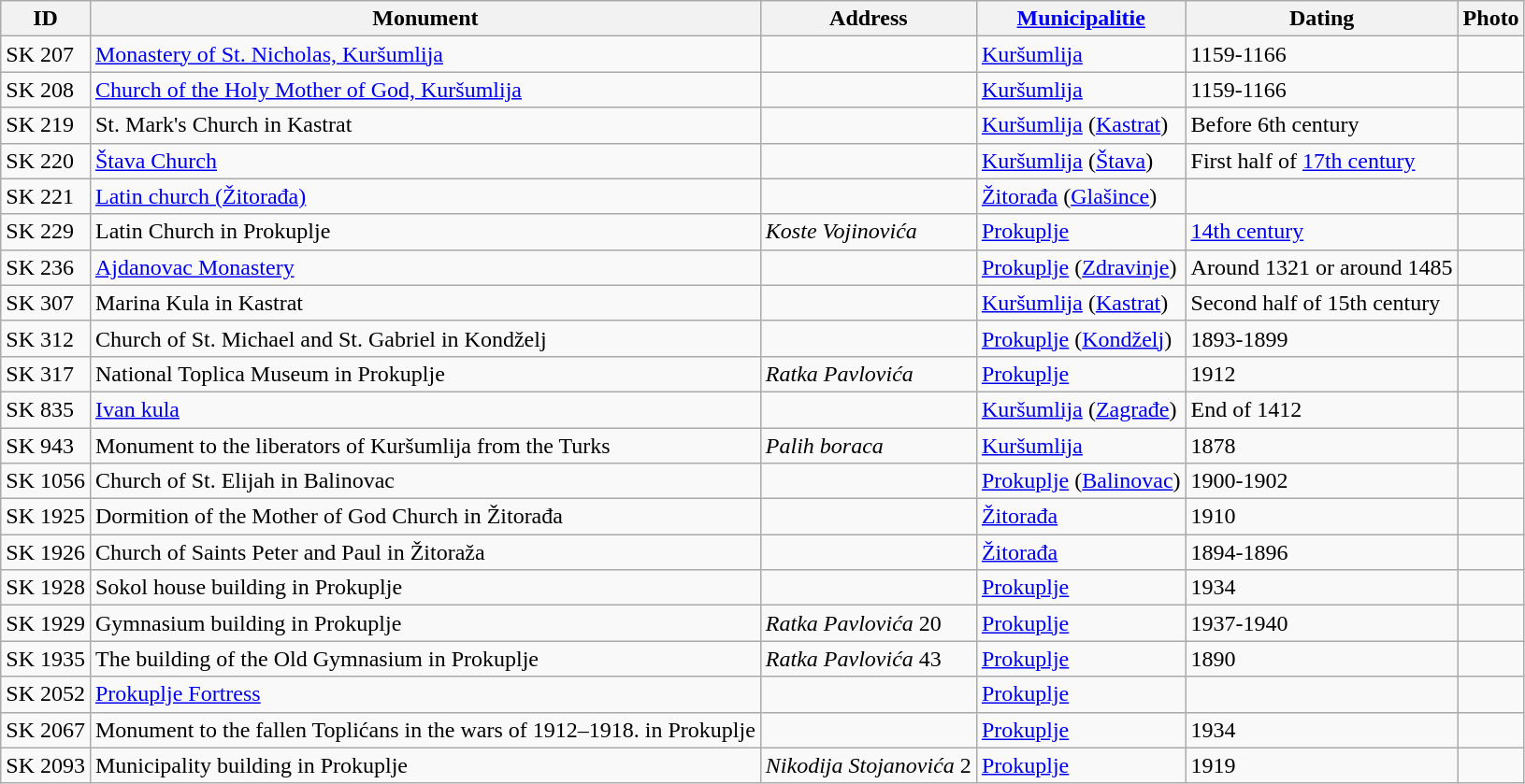<table class="wikitable sortable">
<tr>
<th>ID</th>
<th>Monument</th>
<th>Address</th>
<th><a href='#'>Municipalitie</a></th>
<th>Dating</th>
<th>Photo</th>
</tr>
<tr>
<td>SK 207</td>
<td><a href='#'>Monastery of St. Nicholas, Kuršumlija</a></td>
<td></td>
<td><a href='#'>Kuršumlija</a></td>
<td align="left">1159-1166</td>
<td></td>
</tr>
<tr>
<td>SK 208</td>
<td><a href='#'>Church of the Holy Mother of God, Kuršumlija</a></td>
<td></td>
<td><a href='#'>Kuršumlija</a></td>
<td align="left">1159-1166</td>
<td></td>
</tr>
<tr>
<td>SK 219</td>
<td>St. Mark's Church in Kastrat</td>
<td></td>
<td><a href='#'>Kuršumlija</a> (<a href='#'>Kastrat</a>)</td>
<td align="left">Before 6th century</td>
<td></td>
</tr>
<tr>
<td>SK 220</td>
<td><a href='#'>Štava Church</a></td>
<td></td>
<td><a href='#'>Kuršumlija</a> (<a href='#'>Štava</a>)</td>
<td align="left">First half of <a href='#'>17th century</a></td>
<td></td>
</tr>
<tr>
<td>SK 221</td>
<td><a href='#'>Latin church (Žitorađa)</a></td>
<td></td>
<td><a href='#'>Žitorađa</a> (<a href='#'>Glašince</a>)</td>
<td align="left"></td>
<td></td>
</tr>
<tr>
<td>SK 229</td>
<td>Latin Church in Prokuplje</td>
<td><em>Koste Vojinovića</em> </td>
<td><a href='#'>Prokuplje</a></td>
<td align="left"><a href='#'>14th century</a></td>
<td></td>
</tr>
<tr>
<td>SK 236</td>
<td><a href='#'>Ajdanovac Monastery</a></td>
<td></td>
<td><a href='#'>Prokuplje</a> (<a href='#'>Zdravinje</a>)</td>
<td align="left">Around 1321 or around 1485</td>
<td></td>
</tr>
<tr>
<td>SK 307</td>
<td>Marina Kula in Kastrat</td>
<td></td>
<td><a href='#'>Kuršumlija</a> (<a href='#'>Kastrat</a>)</td>
<td align="left">Second half of 15th century</td>
<td></td>
</tr>
<tr>
<td>SK 312</td>
<td>Church of St. Michael and St. Gabriel in Kondželj</td>
<td></td>
<td><a href='#'>Prokuplje</a> (<a href='#'>Kondželj</a>)</td>
<td align="left">1893-1899</td>
<td></td>
</tr>
<tr>
<td>SK 317</td>
<td>National Toplica Museum in Prokuplje</td>
<td><em>Ratka Pavlovića</em> </td>
<td><a href='#'>Prokuplje</a></td>
<td align="left">1912</td>
<td></td>
</tr>
<tr>
<td>SK 835</td>
<td><a href='#'>Ivan kula</a></td>
<td></td>
<td><a href='#'>Kuršumlija</a> (<a href='#'>Zagrađe</a>)</td>
<td align="left">End of 1412</td>
<td></td>
</tr>
<tr>
<td>SK 943</td>
<td>Monument to the liberators of Kuršumlija from the Turks</td>
<td><em>Palih boraca</em> </td>
<td><a href='#'>Kuršumlija</a></td>
<td align="left">1878</td>
<td></td>
</tr>
<tr>
<td>SK 1056</td>
<td>Church of St. Elijah in Balinovac</td>
<td></td>
<td><a href='#'>Prokuplje</a> (<a href='#'>Balinovac</a>)</td>
<td align="left">1900-1902</td>
<td></td>
</tr>
<tr>
<td>SK 1925</td>
<td>Dormition of the Mother of God Church in Žitorađa</td>
<td></td>
<td><a href='#'>Žitorađa</a></td>
<td align="left">1910</td>
<td></td>
</tr>
<tr>
<td>SK 1926</td>
<td>Church of Saints Peter and Paul in Žitoraža</td>
<td></td>
<td><a href='#'>Žitorađa</a></td>
<td align="left">1894-1896</td>
<td></td>
</tr>
<tr>
<td>SK 1928</td>
<td>Sokol house building in Prokuplje</td>
<td></td>
<td><a href='#'>Prokuplje</a></td>
<td align="left">1934</td>
<td></td>
</tr>
<tr>
<td>SK 1929</td>
<td>Gymnasium building in Prokuplje</td>
<td><em>Ratka Pavlovića</em> 20 </td>
<td><a href='#'>Prokuplje</a></td>
<td align="left">1937-1940</td>
<td></td>
</tr>
<tr>
<td>SK 1935</td>
<td>The building of the Old Gymnasium in Prokuplje</td>
<td><em>Ratka Pavlovića</em> 43 </td>
<td><a href='#'>Prokuplje</a></td>
<td align="left">1890</td>
<td></td>
</tr>
<tr>
<td>SK 2052</td>
<td><a href='#'>Prokuplje Fortress</a></td>
<td></td>
<td><a href='#'>Prokuplje</a></td>
<td align="left"></td>
<td></td>
</tr>
<tr>
<td>SK 2067</td>
<td>Monument to the fallen Toplićans in the wars of 1912–1918. in Prokuplje</td>
<td></td>
<td><a href='#'>Prokuplje</a></td>
<td align="left">1934</td>
<td></td>
</tr>
<tr>
<td>SK 2093</td>
<td>Municipality building in Prokuplje</td>
<td><em>Nikodija Stojanovića</em> 2 </td>
<td><a href='#'>Prokuplje</a></td>
<td align="left">1919</td>
<td></td>
</tr>
</table>
